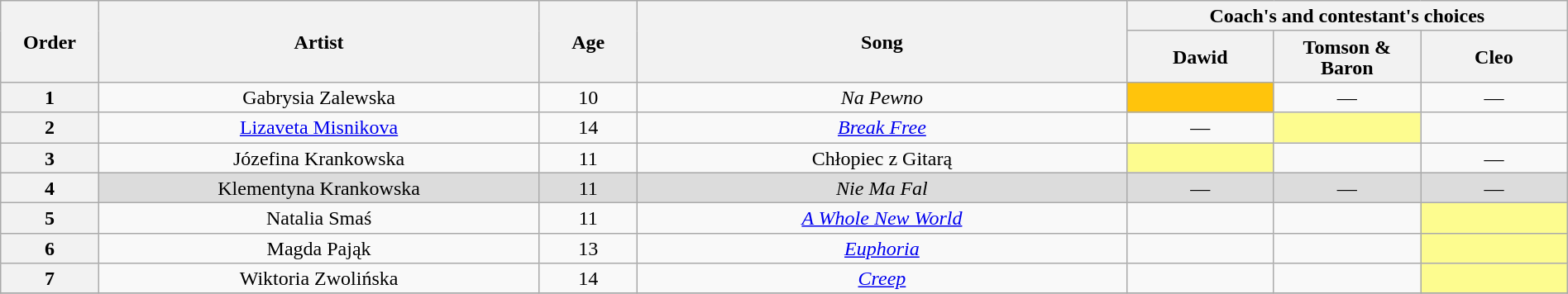<table class="wikitable" style="text-align:center; line-height:17px; width:100%;">
<tr>
<th scope="col" rowspan="2" style="width:04%;">Order</th>
<th scope="col" rowspan="2" style="width:18%;">Artist</th>
<th scope="col" rowspan="2" style="width:04%;">Age</th>
<th scope="col" rowspan="2" style="width:20%;">Song</th>
<th colspan="3">Coach's and contestant's choices</th>
</tr>
<tr>
<th style="width:06%;">Dawid</th>
<th style="width:06%;">Tomson & Baron</th>
<th style="width:06%;">Cleo</th>
</tr>
<tr>
<th>1</th>
<td>Gabrysia Zalewska</td>
<td>10</td>
<td><em>Na Pewno</em></td>
<td style="background-color:#FFC40C;"><strong></strong></td>
<td>—</td>
<td>—</td>
</tr>
<tr>
<th>2</th>
<td><a href='#'>Lizaveta Misnikova</a></td>
<td>14</td>
<td><a href='#'><em>Break Free</em></a></td>
<td>—</td>
<td style="background:#fdfc8f;"><strong></strong></td>
<td><strong><em></td>
</tr>
<tr>
<th>3</th>
<td>Józefina Krankowska</td>
<td>11</td>
<td></em>Chłopiec z Gitarą<em></td>
<td style="background:#fdfc8f;"></strong><strong></td>
<td></strong></em></td>
<td>—</td>
</tr>
<tr style="background:#DCDCDC;">
<th>4</th>
<td>Klementyna Krankowska</td>
<td>11</td>
<td><em>Nie Ma Fal</em></td>
<td>—</td>
<td>—</td>
<td>—</td>
</tr>
<tr>
<th>5</th>
<td>Natalia Smaś</td>
<td>11</td>
<td><em><a href='#'>A Whole New World</a></em></td>
<td><strong><em></td>
<td></strong></em></td>
<td style="background:#fdfc8f;"><strong></strong></td>
</tr>
<tr>
<th>6</th>
<td>Magda Pająk</td>
<td>13</td>
<td><a href='#'><em>Euphoria</em></a></td>
<td><strong><em></td>
<td></strong></em></td>
<td style="background:#fdfc8f;"><strong></strong></td>
</tr>
<tr>
<th>7</th>
<td>Wiktoria Zwolińska</td>
<td>14</td>
<td><a href='#'><em>Creep</em></a></td>
<td><strong><em></td>
<td></strong></em></td>
<td style="background:#fdfc8f;"><strong></strong></td>
</tr>
<tr>
</tr>
</table>
